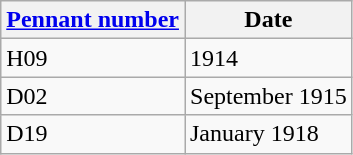<table class="wikitable" style="text-align:left">
<tr>
<th><a href='#'>Pennant number</a></th>
<th>Date</th>
</tr>
<tr>
<td>H09</td>
<td>1914</td>
</tr>
<tr>
<td>D02</td>
<td>September 1915</td>
</tr>
<tr>
<td>D19</td>
<td>January 1918</td>
</tr>
</table>
